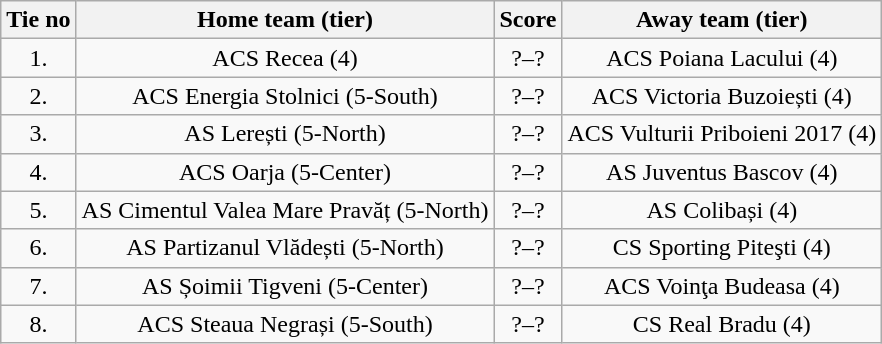<table class="wikitable" style="text-align: center">
<tr>
<th>Tie no</th>
<th>Home team (tier)</th>
<th>Score</th>
<th>Away team (tier)</th>
</tr>
<tr>
<td>1.</td>
<td>ACS Recea (4)</td>
<td>?–?</td>
<td>ACS Poiana Lacului (4)</td>
</tr>
<tr>
<td>2.</td>
<td>ACS Energia Stolnici (5-South)</td>
<td>?–?</td>
<td>ACS Victoria Buzoiești (4)</td>
</tr>
<tr>
<td>3.</td>
<td>AS Lerești (5-North)</td>
<td>?–?</td>
<td>ACS Vulturii Priboieni 2017 (4)</td>
</tr>
<tr>
<td>4.</td>
<td>ACS Oarja (5-Center)</td>
<td>?–?</td>
<td>AS Juventus Bascov (4)</td>
</tr>
<tr>
<td>5.</td>
<td>AS Cimentul Valea Mare Pravăț (5-North)</td>
<td>?–?</td>
<td>AS Colibași (4)</td>
</tr>
<tr>
<td>6.</td>
<td>AS Partizanul Vlădești (5-North)</td>
<td>?–?</td>
<td>CS Sporting Piteşti (4)</td>
</tr>
<tr>
<td>7.</td>
<td>AS Șoimii Tigveni (5-Center)</td>
<td>?–?</td>
<td>ACS Voinţa Budeasa (4)</td>
</tr>
<tr>
<td>8.</td>
<td>ACS Steaua Negrași (5-South)</td>
<td>?–?</td>
<td>CS Real Bradu (4)</td>
</tr>
</table>
